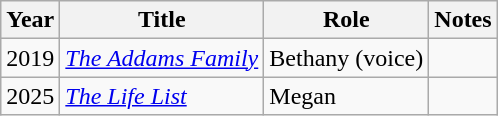<table class="wikitable plainrowheaders sortable">
<tr>
<th scope="col">Year</th>
<th scope="col">Title</th>
<th scope="col">Role</th>
<th scope="col" class="unsortable">Notes</th>
</tr>
<tr>
<td>2019</td>
<td><em><a href='#'>The Addams Family</a></em></td>
<td>Bethany (voice)</td>
<td></td>
</tr>
<tr>
<td>2025</td>
<td><em><a href='#'>The Life List</a></em></td>
<td>Megan</td>
<td></td>
</tr>
</table>
